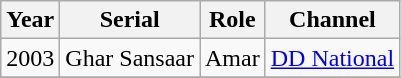<table class="wikitable sortable">
<tr>
<th>Year</th>
<th>Serial</th>
<th>Role</th>
<th>Channel</th>
</tr>
<tr>
<td>2003</td>
<td>Ghar Sansaar</td>
<td>Amar</td>
<td><a href='#'>DD National</a></td>
</tr>
<tr>
</tr>
</table>
